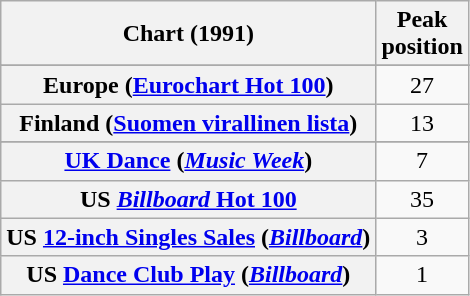<table class="wikitable sortable plainrowheaders" style="text-align:center">
<tr>
<th>Chart (1991)</th>
<th>Peak<br>position</th>
</tr>
<tr>
</tr>
<tr>
</tr>
<tr>
</tr>
<tr>
</tr>
<tr>
<th scope="row">Europe (<a href='#'>Eurochart Hot 100</a>)</th>
<td>27</td>
</tr>
<tr>
<th scope="row">Finland (<a href='#'>Suomen virallinen lista</a>)</th>
<td>13</td>
</tr>
<tr>
</tr>
<tr>
</tr>
<tr>
</tr>
<tr>
</tr>
<tr>
<th scope="row"><a href='#'>UK Dance</a> (<em><a href='#'>Music Week</a></em>)</th>
<td>7</td>
</tr>
<tr>
<th scope="row">US <a href='#'><em>Billboard</em> Hot 100</a></th>
<td>35</td>
</tr>
<tr>
<th scope="row">US <a href='#'>12-inch Singles Sales</a> (<em><a href='#'>Billboard</a></em>)</th>
<td>3</td>
</tr>
<tr>
<th scope="row">US <a href='#'>Dance Club Play</a> (<em><a href='#'>Billboard</a></em>)</th>
<td>1</td>
</tr>
</table>
